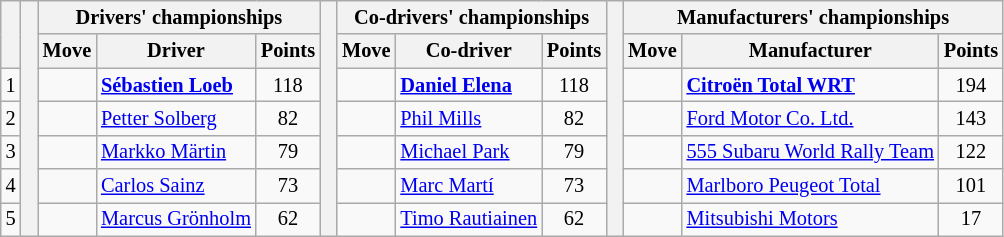<table class="wikitable" style="font-size:85%;">
<tr>
<th rowspan="2"></th>
<th rowspan="7" style="width:5px;"></th>
<th colspan="3">Drivers' championships</th>
<th rowspan="7" style="width:5px;"></th>
<th colspan="3" nowrap>Co-drivers' championships</th>
<th rowspan="7" style="width:5px;"></th>
<th colspan="3" nowrap>Manufacturers' championships</th>
</tr>
<tr>
<th>Move</th>
<th>Driver</th>
<th>Points</th>
<th>Move</th>
<th>Co-driver</th>
<th>Points</th>
<th>Move</th>
<th>Manufacturer</th>
<th>Points</th>
</tr>
<tr>
<td align="center">1</td>
<td align="center"></td>
<td> <strong><a href='#'>Sébastien Loeb</a></strong></td>
<td align="center">118</td>
<td align="center"></td>
<td> <strong><a href='#'>Daniel Elena</a></strong></td>
<td align="center">118</td>
<td align="center"></td>
<td> <strong><a href='#'>Citroën Total WRT</a></strong></td>
<td align="center">194</td>
</tr>
<tr>
<td align="center">2</td>
<td align="center"></td>
<td> <a href='#'>Petter Solberg</a></td>
<td align="center">82</td>
<td align="center"></td>
<td> <a href='#'>Phil Mills</a></td>
<td align="center">82</td>
<td align="center"></td>
<td> <a href='#'>Ford Motor Co. Ltd.</a></td>
<td align="center">143</td>
</tr>
<tr>
<td align="center">3</td>
<td align="center"></td>
<td> <a href='#'>Markko Märtin</a></td>
<td align="center">79</td>
<td align="center"></td>
<td> <a href='#'>Michael Park</a></td>
<td align="center">79</td>
<td align="center"></td>
<td> <a href='#'>555 Subaru World Rally Team</a></td>
<td align="center">122</td>
</tr>
<tr>
<td align="center">4</td>
<td align="center"></td>
<td> <a href='#'>Carlos Sainz</a></td>
<td align="center">73</td>
<td align="center"></td>
<td> <a href='#'>Marc Martí</a></td>
<td align="center">73</td>
<td align="center"></td>
<td> <a href='#'>Marlboro Peugeot Total</a></td>
<td align="center">101</td>
</tr>
<tr>
<td align="center">5</td>
<td align="center"></td>
<td> <a href='#'>Marcus Grönholm</a></td>
<td align="center">62</td>
<td align="center"></td>
<td> <a href='#'>Timo Rautiainen</a></td>
<td align="center">62</td>
<td align="center"></td>
<td> <a href='#'>Mitsubishi Motors</a></td>
<td align="center">17</td>
</tr>
</table>
